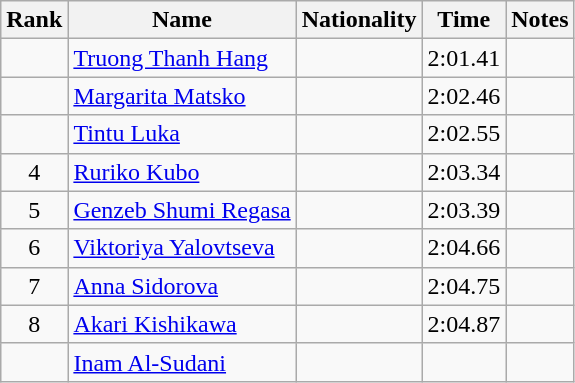<table class="wikitable sortable" style="text-align:center">
<tr>
<th>Rank</th>
<th>Name</th>
<th>Nationality</th>
<th>Time</th>
<th>Notes</th>
</tr>
<tr>
<td></td>
<td align=left><a href='#'>Truong Thanh Hang</a></td>
<td align=left></td>
<td>2:01.41</td>
<td></td>
</tr>
<tr>
<td></td>
<td align=left><a href='#'>Margarita Matsko</a></td>
<td align=left></td>
<td>2:02.46</td>
<td></td>
</tr>
<tr>
<td></td>
<td align=left><a href='#'>Tintu Luka</a></td>
<td align=left></td>
<td>2:02.55</td>
<td></td>
</tr>
<tr>
<td>4</td>
<td align=left><a href='#'>Ruriko Kubo</a></td>
<td align=left></td>
<td>2:03.34</td>
<td></td>
</tr>
<tr>
<td>5</td>
<td align=left><a href='#'>Genzeb Shumi Regasa</a></td>
<td align=left></td>
<td>2:03.39</td>
<td></td>
</tr>
<tr>
<td>6</td>
<td align=left><a href='#'>Viktoriya Yalovtseva</a></td>
<td align=left></td>
<td>2:04.66</td>
<td></td>
</tr>
<tr>
<td>7</td>
<td align=left><a href='#'>Anna Sidorova</a></td>
<td align=left></td>
<td>2:04.75</td>
<td></td>
</tr>
<tr>
<td>8</td>
<td align=left><a href='#'>Akari Kishikawa</a></td>
<td align=left></td>
<td>2:04.87</td>
<td></td>
</tr>
<tr>
<td></td>
<td align=left><a href='#'>Inam Al-Sudani</a></td>
<td align=left></td>
<td></td>
<td></td>
</tr>
</table>
